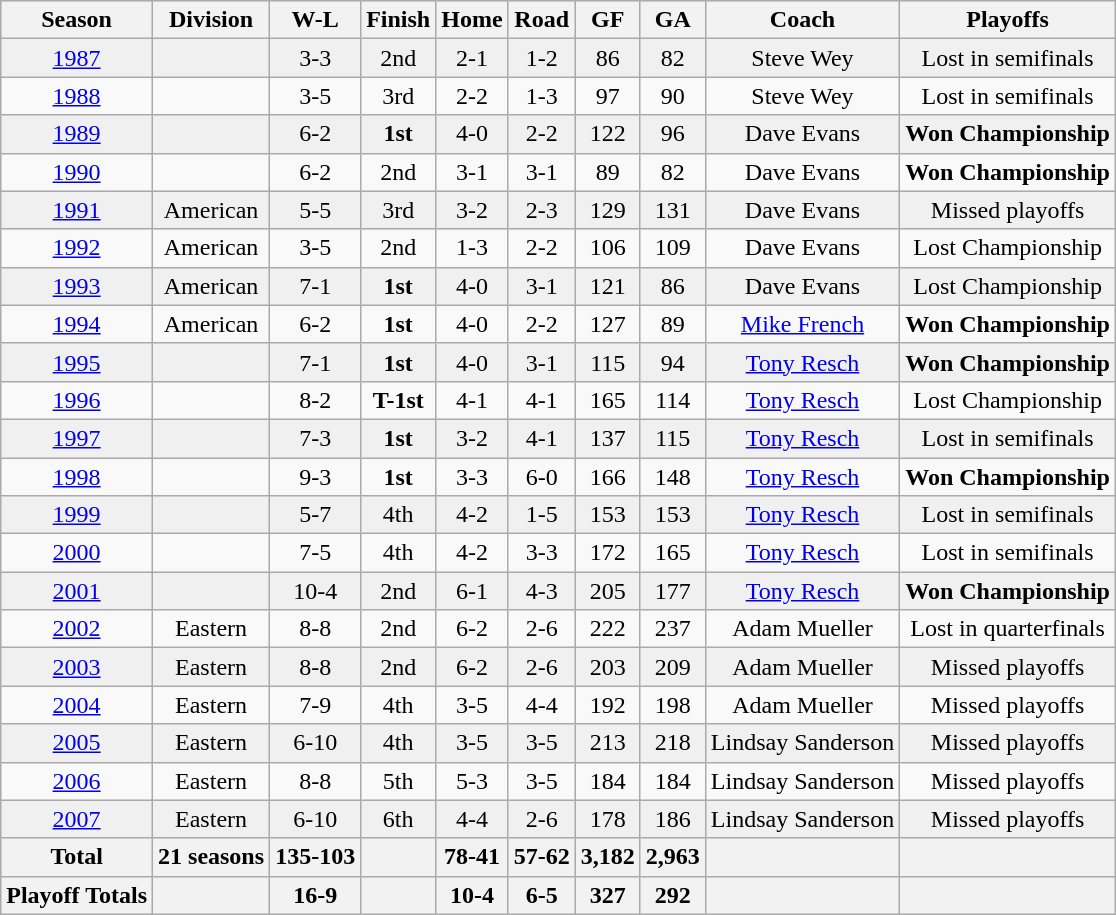<table class="wikitable">
<tr align="center" bgcolor="#e0e0e0">
<th>Season</th>
<th>Division</th>
<th>W-L</th>
<th>Finish</th>
<th>Home</th>
<th>Road</th>
<th>GF</th>
<th>GA</th>
<th>Coach</th>
<th>Playoffs</th>
</tr>
<tr align="center" bgcolor="#f0f0f0">
<td><a href='#'>1987</a></td>
<td> </td>
<td>3-3</td>
<td>2nd</td>
<td>2-1</td>
<td>1-2</td>
<td>86</td>
<td>82</td>
<td>Steve Wey</td>
<td>Lost in semifinals</td>
</tr>
<tr align="center">
<td><a href='#'>1988</a></td>
<td> </td>
<td>3-5</td>
<td>3rd</td>
<td>2-2</td>
<td>1-3</td>
<td>97</td>
<td>90</td>
<td>Steve Wey</td>
<td>Lost in semifinals</td>
</tr>
<tr align="center" bgcolor="#f0f0f0">
<td><a href='#'>1989</a></td>
<td> </td>
<td>6-2</td>
<td><strong>1st</strong></td>
<td>4-0</td>
<td>2-2</td>
<td>122</td>
<td>96</td>
<td>Dave Evans</td>
<td><strong>Won Championship</strong></td>
</tr>
<tr align="center">
<td><a href='#'>1990</a></td>
<td> </td>
<td>6-2</td>
<td>2nd</td>
<td>3-1</td>
<td>3-1</td>
<td>89</td>
<td>82</td>
<td>Dave Evans</td>
<td><strong>Won Championship</strong></td>
</tr>
<tr align="center" bgcolor="#f0f0f0">
<td><a href='#'>1991</a></td>
<td>American</td>
<td>5-5</td>
<td>3rd</td>
<td>3-2</td>
<td>2-3</td>
<td>129</td>
<td>131</td>
<td>Dave Evans</td>
<td>Missed playoffs</td>
</tr>
<tr align="center">
<td><a href='#'>1992</a></td>
<td>American</td>
<td>3-5</td>
<td>2nd</td>
<td>1-3</td>
<td>2-2</td>
<td>106</td>
<td>109</td>
<td>Dave Evans</td>
<td>Lost Championship</td>
</tr>
<tr align="center" bgcolor="#f0f0f0">
<td><a href='#'>1993</a></td>
<td>American</td>
<td>7-1</td>
<td><strong>1st</strong></td>
<td>4-0</td>
<td>3-1</td>
<td>121</td>
<td>86</td>
<td>Dave Evans</td>
<td>Lost Championship</td>
</tr>
<tr align="center">
<td><a href='#'>1994</a></td>
<td>American</td>
<td>6-2</td>
<td><strong>1st</strong></td>
<td>4-0</td>
<td>2-2</td>
<td>127</td>
<td>89</td>
<td><a href='#'>Mike French</a></td>
<td><strong>Won Championship</strong></td>
</tr>
<tr align="center" bgcolor="#f0f0f0">
<td><a href='#'>1995</a></td>
<td> </td>
<td>7-1</td>
<td><strong>1st</strong></td>
<td>4-0</td>
<td>3-1</td>
<td>115</td>
<td>94</td>
<td><a href='#'>Tony Resch</a></td>
<td><strong>Won Championship</strong></td>
</tr>
<tr align="center">
<td><a href='#'>1996</a></td>
<td> </td>
<td>8-2</td>
<td><strong>T-1st</strong></td>
<td>4-1</td>
<td>4-1</td>
<td>165</td>
<td>114</td>
<td><a href='#'>Tony Resch</a></td>
<td>Lost Championship</td>
</tr>
<tr align="center" bgcolor="#f0f0f0">
<td><a href='#'>1997</a></td>
<td> </td>
<td>7-3</td>
<td><strong>1st</strong></td>
<td>3-2</td>
<td>4-1</td>
<td>137</td>
<td>115</td>
<td><a href='#'>Tony Resch</a></td>
<td>Lost in semifinals</td>
</tr>
<tr align="center">
<td><a href='#'>1998</a></td>
<td> </td>
<td>9-3</td>
<td><strong>1st</strong></td>
<td>3-3</td>
<td>6-0</td>
<td>166</td>
<td>148</td>
<td><a href='#'>Tony Resch</a></td>
<td><strong>Won Championship</strong></td>
</tr>
<tr align="center" bgcolor="#f0f0f0">
<td><a href='#'>1999</a></td>
<td> </td>
<td>5-7</td>
<td>4th</td>
<td>4-2</td>
<td>1-5</td>
<td>153</td>
<td>153</td>
<td><a href='#'>Tony Resch</a></td>
<td>Lost in semifinals</td>
</tr>
<tr align="center">
<td><a href='#'>2000</a></td>
<td> </td>
<td>7-5</td>
<td>4th</td>
<td>4-2</td>
<td>3-3</td>
<td>172</td>
<td>165</td>
<td><a href='#'>Tony Resch</a></td>
<td>Lost in semifinals</td>
</tr>
<tr align="center" bgcolor="#f0f0f0">
<td><a href='#'>2001</a></td>
<td> </td>
<td>10-4</td>
<td>2nd</td>
<td>6-1</td>
<td>4-3</td>
<td>205</td>
<td>177</td>
<td><a href='#'>Tony Resch</a></td>
<td><strong>Won Championship</strong></td>
</tr>
<tr align="center">
<td><a href='#'>2002</a></td>
<td>Eastern</td>
<td>8-8</td>
<td>2nd</td>
<td>6-2</td>
<td>2-6</td>
<td>222</td>
<td>237</td>
<td>Adam Mueller</td>
<td>Lost in quarterfinals</td>
</tr>
<tr align="center" bgcolor="#f0f0f0">
<td><a href='#'>2003</a></td>
<td>Eastern</td>
<td>8-8</td>
<td>2nd</td>
<td>6-2</td>
<td>2-6</td>
<td>203</td>
<td>209</td>
<td>Adam Mueller</td>
<td>Missed playoffs</td>
</tr>
<tr align="center">
<td><a href='#'>2004</a></td>
<td>Eastern</td>
<td>7-9</td>
<td>4th</td>
<td>3-5</td>
<td>4-4</td>
<td>192</td>
<td>198</td>
<td>Adam Mueller</td>
<td>Missed playoffs</td>
</tr>
<tr align="center" bgcolor="#f0f0f0">
<td><a href='#'>2005</a></td>
<td>Eastern</td>
<td>6-10</td>
<td>4th</td>
<td>3-5</td>
<td>3-5</td>
<td>213</td>
<td>218</td>
<td>Lindsay Sanderson</td>
<td>Missed playoffs</td>
</tr>
<tr align="center">
<td><a href='#'>2006</a></td>
<td>Eastern</td>
<td>8-8</td>
<td>5th</td>
<td>5-3</td>
<td>3-5</td>
<td>184</td>
<td>184</td>
<td>Lindsay Sanderson</td>
<td>Missed playoffs</td>
</tr>
<tr align="center" bgcolor="#f0f0f0">
<td><a href='#'>2007</a></td>
<td>Eastern</td>
<td>6-10</td>
<td>6th</td>
<td>4-4</td>
<td>2-6</td>
<td>178</td>
<td>186</td>
<td>Lindsay Sanderson</td>
<td>Missed playoffs</td>
</tr>
<tr align="center" bgcolor="#e0e0e0">
<th>Total</th>
<th>21 seasons</th>
<th>135-103</th>
<th> </th>
<th>78-41</th>
<th>57-62</th>
<th>3,182</th>
<th>2,963</th>
<th> </th>
<th> </th>
</tr>
<tr align="center">
<th><strong>Playoff Totals</strong></th>
<th> </th>
<th>16-9</th>
<th> </th>
<th>10-4</th>
<th>6-5</th>
<th>327</th>
<th>292</th>
<th> </th>
<th> </th>
</tr>
</table>
